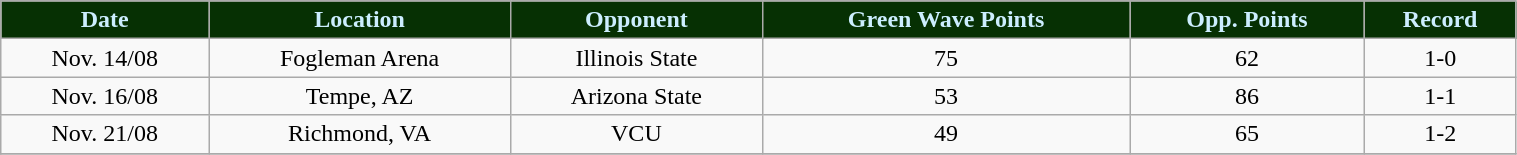<table class="wikitable" width="80%">
<tr align="center"  style="background:#063003;color:#CCEEFF;">
<td><strong>Date</strong></td>
<td><strong>Location</strong></td>
<td><strong>Opponent</strong></td>
<td><strong>Green Wave Points</strong></td>
<td><strong>Opp. Points</strong></td>
<td><strong>Record</strong></td>
</tr>
<tr align="center" bgcolor="">
<td>Nov. 14/08</td>
<td>Fogleman Arena</td>
<td>Illinois State</td>
<td>75</td>
<td>62</td>
<td>1-0</td>
</tr>
<tr align="center" bgcolor="">
<td>Nov. 16/08</td>
<td>Tempe, AZ</td>
<td>Arizona State</td>
<td>53</td>
<td>86</td>
<td>1-1</td>
</tr>
<tr align="center" bgcolor="">
<td>Nov. 21/08</td>
<td>Richmond, VA</td>
<td>VCU</td>
<td>49</td>
<td>65</td>
<td>1-2</td>
</tr>
<tr align="center" bgcolor="">
</tr>
</table>
